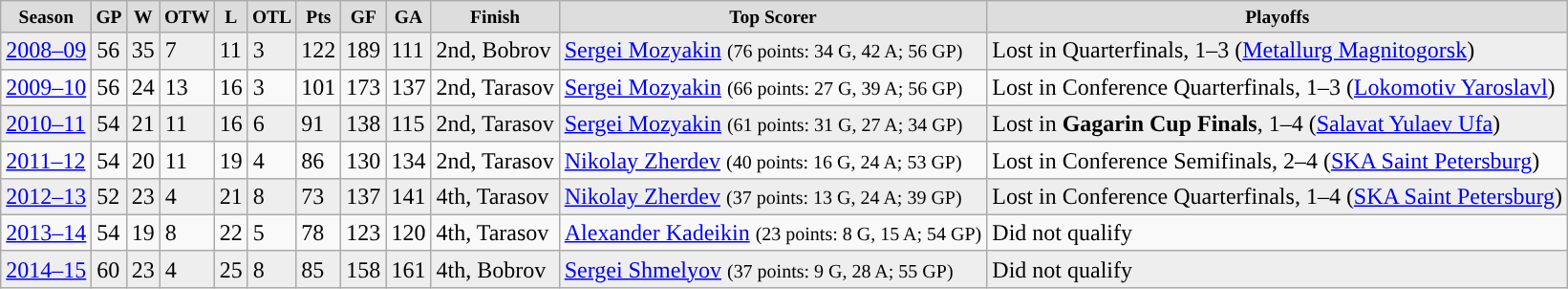<table class="wikitable">
<tr style="text-align:center; font-size:small; background:#ddd; padding:5px;"|>
<td><strong>Season</strong></td>
<td><strong>GP</strong></td>
<td><strong>W</strong></td>
<td><strong>OTW</strong></td>
<td><strong>L</strong></td>
<td><strong>OTL</strong></td>
<td><strong>Pts</strong></td>
<td><strong>GF</strong></td>
<td><strong>GA</strong></td>
<td><strong>Finish</strong></td>
<td><strong>Top Scorer</strong></td>
<td><strong>Playoffs</strong></td>
</tr>
<tr style="background:#eee;">
<td><a href='#'>2008–09</a></td>
<td>56</td>
<td>35</td>
<td>7</td>
<td>11</td>
<td>3</td>
<td>122</td>
<td>189</td>
<td>111</td>
<td>2nd, Bobrov</td>
<td><a href='#'>Sergei Mozyakin</a> <small>(76 points: 34 G, 42 A; 56 GP)</small></td>
<td>Lost in Quarterfinals, 1–3 (<a href='#'>Metallurg Magnitogorsk</a>)</td>
</tr>
<tr>
<td><a href='#'>2009–10</a></td>
<td>56</td>
<td>24</td>
<td>13</td>
<td>16</td>
<td>3</td>
<td>101</td>
<td>173</td>
<td>137</td>
<td>2nd, Tarasov</td>
<td><a href='#'>Sergei Mozyakin</a> <small>(66 points: 27 G, 39 A; 56 GP)</small></td>
<td>Lost in Conference Quarterfinals, 1–3 (<a href='#'>Lokomotiv Yaroslavl</a>)</td>
</tr>
<tr style="background:#eee;">
<td><a href='#'>2010–11</a></td>
<td>54</td>
<td>21</td>
<td>11</td>
<td>16</td>
<td>6</td>
<td>91</td>
<td>138</td>
<td>115</td>
<td>2nd, Tarasov</td>
<td><a href='#'>Sergei Mozyakin</a> <small>(61 points: 31 G, 27 A; 34 GP)</small></td>
<td>Lost in <strong>Gagarin Cup Finals</strong>, 1–4 (<a href='#'>Salavat Yulaev Ufa</a>)</td>
</tr>
<tr>
<td><a href='#'>2011–12</a></td>
<td>54</td>
<td>20</td>
<td>11</td>
<td>19</td>
<td>4</td>
<td>86</td>
<td>130</td>
<td>134</td>
<td>2nd, Tarasov</td>
<td><a href='#'>Nikolay Zherdev</a> <small>(40 points: 16 G, 24 A; 53 GP)</small></td>
<td>Lost in Conference Semifinals, 2–4 (<a href='#'>SKA Saint Petersburg</a>)</td>
</tr>
<tr style="background:#eee;">
<td><a href='#'>2012–13</a></td>
<td>52</td>
<td>23</td>
<td>4</td>
<td>21</td>
<td>8</td>
<td>73</td>
<td>137</td>
<td>141</td>
<td>4th, Tarasov</td>
<td><a href='#'>Nikolay Zherdev</a> <small>(37 points: 13 G, 24 A; 39 GP)</small></td>
<td>Lost in Conference Quarterfinals, 1–4 (<a href='#'>SKA Saint Petersburg</a>)</td>
</tr>
<tr>
<td><a href='#'>2013–14</a></td>
<td>54</td>
<td>19</td>
<td>8</td>
<td>22</td>
<td>5</td>
<td>78</td>
<td>123</td>
<td>120</td>
<td>4th, Tarasov</td>
<td><a href='#'>Alexander Kadeikin</a> <small>(23 points: 8 G, 15 A; 54 GP)</small></td>
<td>Did not qualify</td>
</tr>
<tr style="background:#eee;">
<td><a href='#'>2014–15</a></td>
<td>60</td>
<td>23</td>
<td>4</td>
<td>25</td>
<td>8</td>
<td>85</td>
<td>158</td>
<td>161</td>
<td>4th, Bobrov</td>
<td><a href='#'>Sergei Shmelyov</a> <small>(37 points: 9 G, 28 A; 55 GP)</small></td>
<td>Did not qualify</td>
</tr>
</table>
